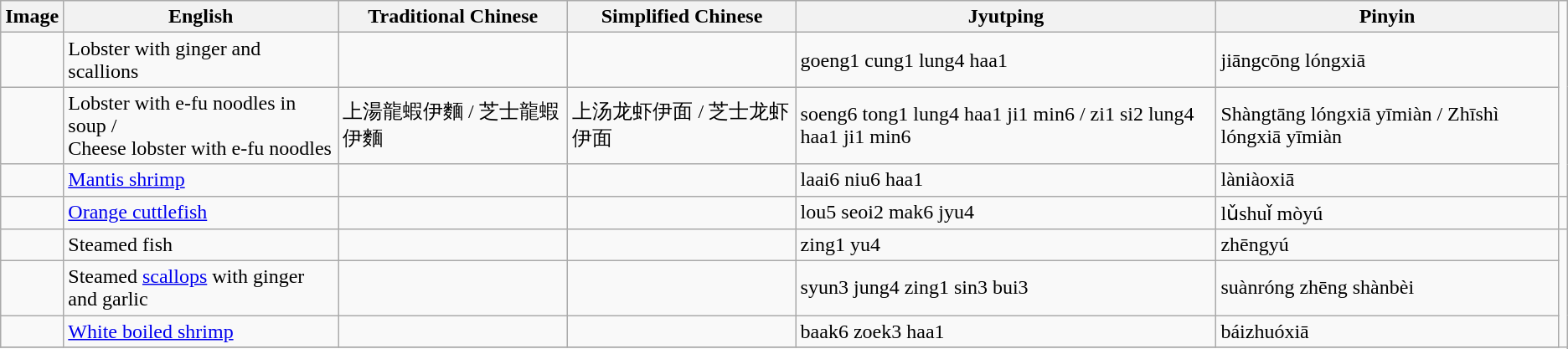<table class="wikitable">
<tr>
<th>Image</th>
<th>English</th>
<th>Traditional Chinese</th>
<th>Simplified Chinese</th>
<th>Jyutping</th>
<th>Pinyin</th>
</tr>
<tr>
<td></td>
<td>Lobster with ginger and scallions</td>
<td></td>
<td></td>
<td>goeng1 cung1 lung4 haa1</td>
<td>jiāngcōng lóngxiā</td>
</tr>
<tr>
<td></td>
<td>Lobster with e-fu noodles in soup /<br>Cheese lobster with e-fu noodles</td>
<td>上湯龍蝦伊麵 / 芝士龍蝦伊麵</td>
<td>上汤龙虾伊面 / 芝士龙虾伊面</td>
<td>soeng6 tong1 lung4 haa1 ji1 min6 / zi1 si2 lung4 haa1 ji1 min6</td>
<td>Shàngtāng lóngxiā yīmiàn / Zhīshì lóngxiā yīmiàn</td>
</tr>
<tr>
<td></td>
<td><a href='#'>Mantis shrimp</a></td>
<td></td>
<td></td>
<td>laai6 niu6 haa1</td>
<td>làniàoxiā</td>
</tr>
<tr>
<td></td>
<td><a href='#'>Orange cuttlefish</a></td>
<td></td>
<td></td>
<td>lou5 seoi2 mak6 jyu4</td>
<td>lǔshuǐ mòyú</td>
<td></td>
</tr>
<tr>
<td></td>
<td>Steamed fish</td>
<td></td>
<td></td>
<td>zing1 yu4</td>
<td>zhēngyú</td>
</tr>
<tr>
<td></td>
<td>Steamed <a href='#'>scallops</a> with ginger and garlic</td>
<td></td>
<td></td>
<td>syun3 jung4 zing1 sin3 bui3</td>
<td>suànróng zhēng shànbèi</td>
</tr>
<tr>
<td></td>
<td><a href='#'>White boiled shrimp</a></td>
<td></td>
<td></td>
<td>baak6 zoek3 haa1</td>
<td>báizhuóxiā</td>
</tr>
<tr>
</tr>
</table>
